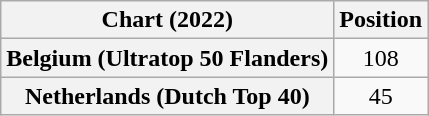<table class="wikitable sortable plainrowheaders" style="text-align:center">
<tr>
<th scope="col">Chart (2022)</th>
<th scope="col">Position</th>
</tr>
<tr>
<th scope="row">Belgium (Ultratop 50 Flanders)</th>
<td>108</td>
</tr>
<tr>
<th scope="row">Netherlands (Dutch Top 40)</th>
<td>45</td>
</tr>
</table>
